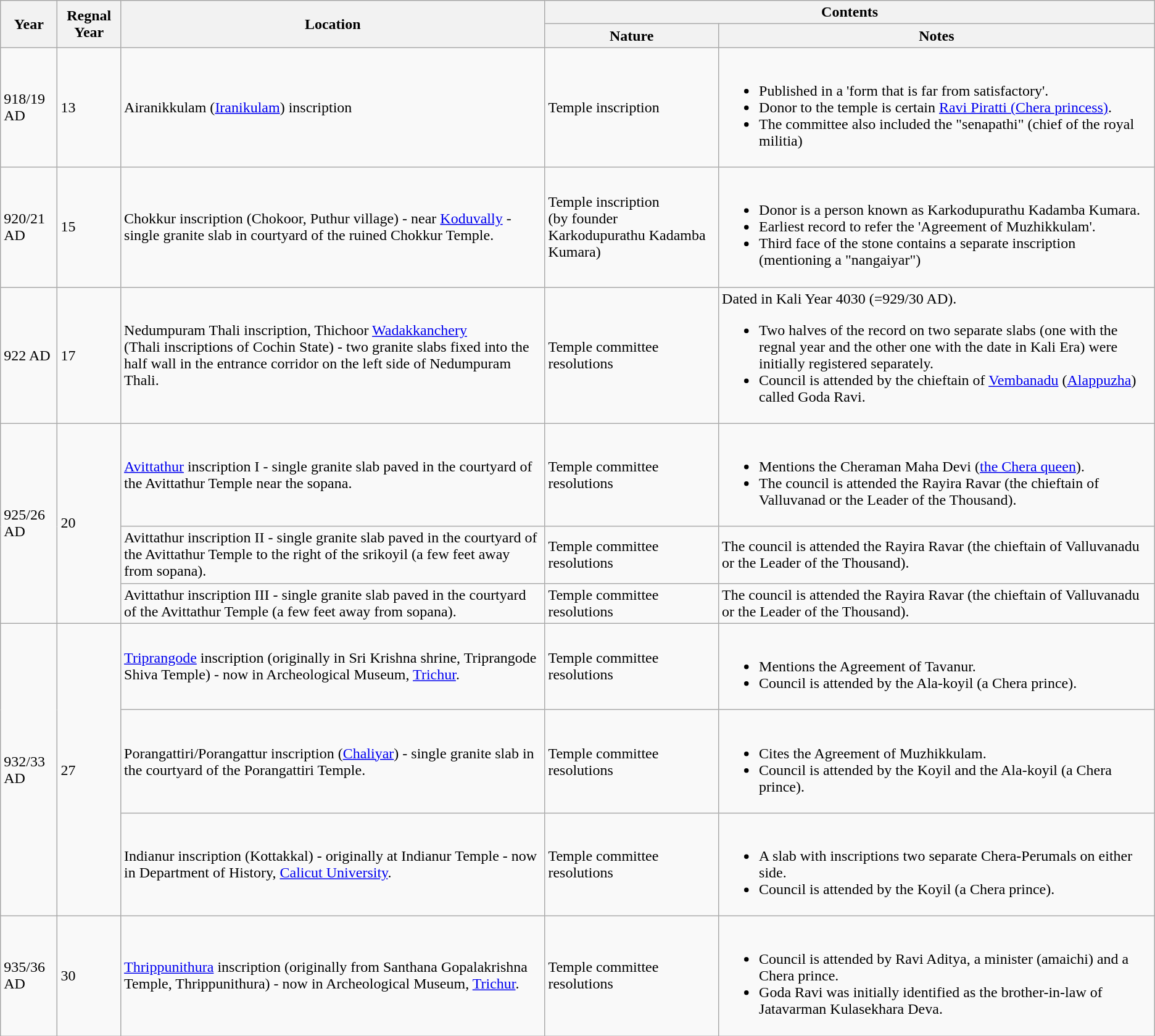<table class="wikitable">
<tr>
<th rowspan="2">Year</th>
<th rowspan="2">Regnal Year</th>
<th rowspan="2">Location</th>
<th colspan="4">Contents</th>
</tr>
<tr>
<th>Nature</th>
<th>Notes</th>
</tr>
<tr>
<td>918/19 AD</td>
<td>13</td>
<td>Airanikkulam (<a href='#'>Iranikulam</a>) inscription</td>
<td>Temple inscription</td>
<td><br><ul><li>Published in a 'form that is far from satisfactory'.</li><li>Donor to the temple is certain <a href='#'>Ravi Piratti (Chera princess)</a>.</li><li>The committee also included the "senapathi" (chief of the royal militia)</li></ul></td>
</tr>
<tr>
<td>920/21 AD</td>
<td>15</td>
<td>Chokkur inscription (Chokoor, Puthur village) - near <a href='#'>Koduvally</a> - single granite slab in courtyard of the ruined Chokkur Temple.</td>
<td>Temple inscription<br>(by founder Karkodupurathu Kadamba Kumara)</td>
<td><br><ul><li>Donor is a person known as Karkodupurathu Kadamba Kumara.</li><li>Earliest record to refer the 'Agreement of Muzhikkulam'.</li><li>Third face of the stone contains a separate inscription (mentioning a "nangaiyar")</li></ul></td>
</tr>
<tr>
<td>922 AD</td>
<td>17</td>
<td>Nedumpuram Thali inscription, Thichoor <a href='#'>Wadakkanchery</a><br>(Thali inscriptions of Cochin State) - two granite slabs fixed into the half wall in the entrance corridor on the left side of Nedumpuram Thali.</td>
<td>Temple committee resolutions</td>
<td>Dated in Kali Year 4030 (=929/30 AD).<br><ul><li>Two halves of the record on two separate slabs (one with the regnal year and the other one with the date in Kali Era) were initially registered separately.</li><li>Council is attended by the chieftain of <a href='#'>Vembanadu</a> (<a href='#'>Alappuzha</a>) called Goda Ravi.</li></ul></td>
</tr>
<tr>
<td rowspan="3">925/26 AD</td>
<td rowspan="3">20</td>
<td><a href='#'>Avittathur</a> inscription I - single granite slab paved in the courtyard of the Avittathur Temple near the sopana.</td>
<td>Temple committee resolutions</td>
<td><br><ul><li>Mentions the Cheraman Maha Devi (<a href='#'>the Chera queen</a>).</li><li>The council is attended the Rayira Ravar (the chieftain of Valluvanad or the Leader of the Thousand).</li></ul></td>
</tr>
<tr>
<td>Avittathur inscription II - single granite slab paved in the courtyard of the Avittathur Temple to the right of the srikoyil (a few feet away from sopana).</td>
<td>Temple committee resolutions</td>
<td>The council is attended the Rayira Ravar (the chieftain of Valluvanadu or the Leader of the Thousand).</td>
</tr>
<tr>
<td>Avittathur inscription III - single granite slab paved in the courtyard of the Avittathur Temple (a few feet away from sopana).</td>
<td>Temple committee resolutions</td>
<td>The council is attended the Rayira Ravar (the chieftain of Valluvanadu or the Leader of the Thousand).</td>
</tr>
<tr>
<td rowspan="3">932/33 AD</td>
<td rowspan="3">27</td>
<td><a href='#'>Triprangode</a> inscription (originally in Sri Krishna shrine, Triprangode Shiva Temple) - now in Archeological Museum, <a href='#'>Trichur</a>.</td>
<td>Temple committee resolutions</td>
<td><br><ul><li>Mentions the Agreement of Tavanur.</li><li>Council is attended by the Ala-koyil (a Chera prince).</li></ul></td>
</tr>
<tr>
<td>Porangattiri/Porangattur inscription (<a href='#'>Chaliyar</a>) - single granite slab in the courtyard of the Porangattiri Temple.</td>
<td>Temple committee resolutions</td>
<td><br><ul><li>Cites the Agreement of Muzhikkulam.</li><li>Council is attended by the Koyil and the Ala-koyil (a Chera prince).</li></ul></td>
</tr>
<tr>
<td>Indianur inscription (Kottakkal) - originally at Indianur Temple - now in Department of History, <a href='#'>Calicut University</a>.</td>
<td>Temple committee resolutions</td>
<td><br><ul><li>A slab with inscriptions two separate Chera-Perumals on either side.</li><li>Council is attended by the Koyil (a Chera prince).</li></ul></td>
</tr>
<tr>
<td>935/36 AD</td>
<td>30</td>
<td><a href='#'>Thrippunithura</a> inscription (originally from Santhana Gopalakrishna Temple, Thrippunithura) - now in Archeological Museum, <a href='#'>Trichur</a>.</td>
<td>Temple committee resolutions</td>
<td><br><ul><li>Council is attended by Ravi Aditya, a minister (amaichi) and a Chera prince.</li><li>Goda Ravi was initially identified as the brother-in-law of Jatavarman Kulasekhara Deva.</li></ul></td>
</tr>
</table>
